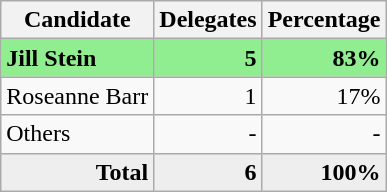<table class="wikitable" style="text-align:right;">
<tr>
<th>Candidate</th>
<th>Delegates</th>
<th>Percentage</th>
</tr>
<tr style="background:lightgreen;">
<td style="text-align:left;"><strong>Jill Stein</strong></td>
<td><strong>5</strong></td>
<td><strong>83%</strong></td>
</tr>
<tr>
<td style="text-align:left;">Roseanne Barr</td>
<td>1</td>
<td>17%</td>
</tr>
<tr>
<td style="text-align:left;">Others</td>
<td>-</td>
<td>-</td>
</tr>
<tr style="background:#eee;">
<td style="margin-right:0.50px"><strong>Total</strong></td>
<td style="margin-right:0.50px"><strong>6</strong></td>
<td style="margin-right:0.50px"><strong>100%</strong></td>
</tr>
</table>
